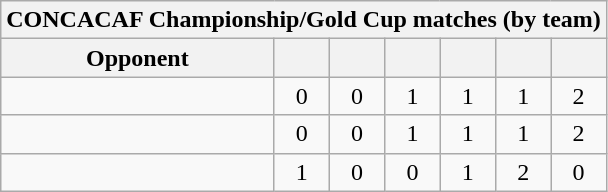<table class="wikitable sortable" style="text-align: center;">
<tr>
<th colspan=7>CONCACAF Championship/Gold Cup matches (by team)</th>
</tr>
<tr>
<th>Opponent</th>
<th></th>
<th></th>
<th></th>
<th></th>
<th></th>
<th></th>
</tr>
<tr>
<td align="left"></td>
<td>0</td>
<td>0</td>
<td>1</td>
<td>1</td>
<td>1</td>
<td>2</td>
</tr>
<tr>
<td align="left"></td>
<td>0</td>
<td>0</td>
<td>1</td>
<td>1</td>
<td>1</td>
<td>2</td>
</tr>
<tr>
<td align="left"></td>
<td>1</td>
<td>0</td>
<td>0</td>
<td>1</td>
<td>2</td>
<td>0</td>
</tr>
</table>
